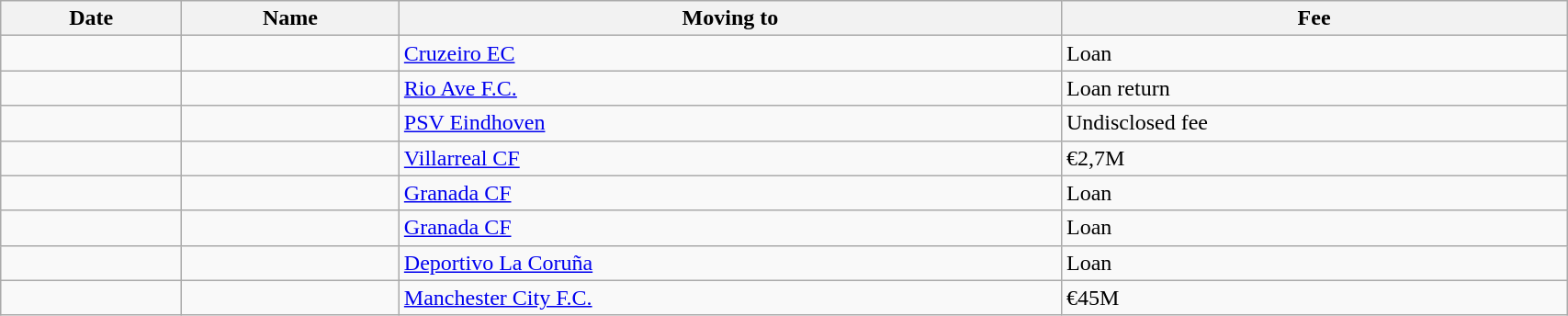<table class="wikitable sortable" width=90%>
<tr>
<th>Date</th>
<th>Name</th>
<th>Moving to</th>
<th>Fee</th>
</tr>
<tr>
<td></td>
<td> </td>
<td> <a href='#'>Cruzeiro EC</a></td>
<td>Loan</td>
</tr>
<tr>
<td></td>
<td> </td>
<td> <a href='#'>Rio Ave F.C.</a></td>
<td>Loan return</td>
</tr>
<tr>
<td></td>
<td> </td>
<td> <a href='#'>PSV Eindhoven</a></td>
<td>Undisclosed fee</td>
</tr>
<tr>
<td></td>
<td> </td>
<td> <a href='#'>Villarreal CF</a></td>
<td>€2,7M</td>
</tr>
<tr>
<td></td>
<td> </td>
<td> <a href='#'>Granada CF</a></td>
<td>Loan</td>
</tr>
<tr>
<td></td>
<td> </td>
<td> <a href='#'>Granada CF</a></td>
<td>Loan</td>
</tr>
<tr>
<td></td>
<td> </td>
<td> <a href='#'>Deportivo La Coruña</a></td>
<td>Loan</td>
</tr>
<tr>
<td></td>
<td> </td>
<td> <a href='#'>Manchester City F.C.</a></td>
<td>€45M</td>
</tr>
</table>
